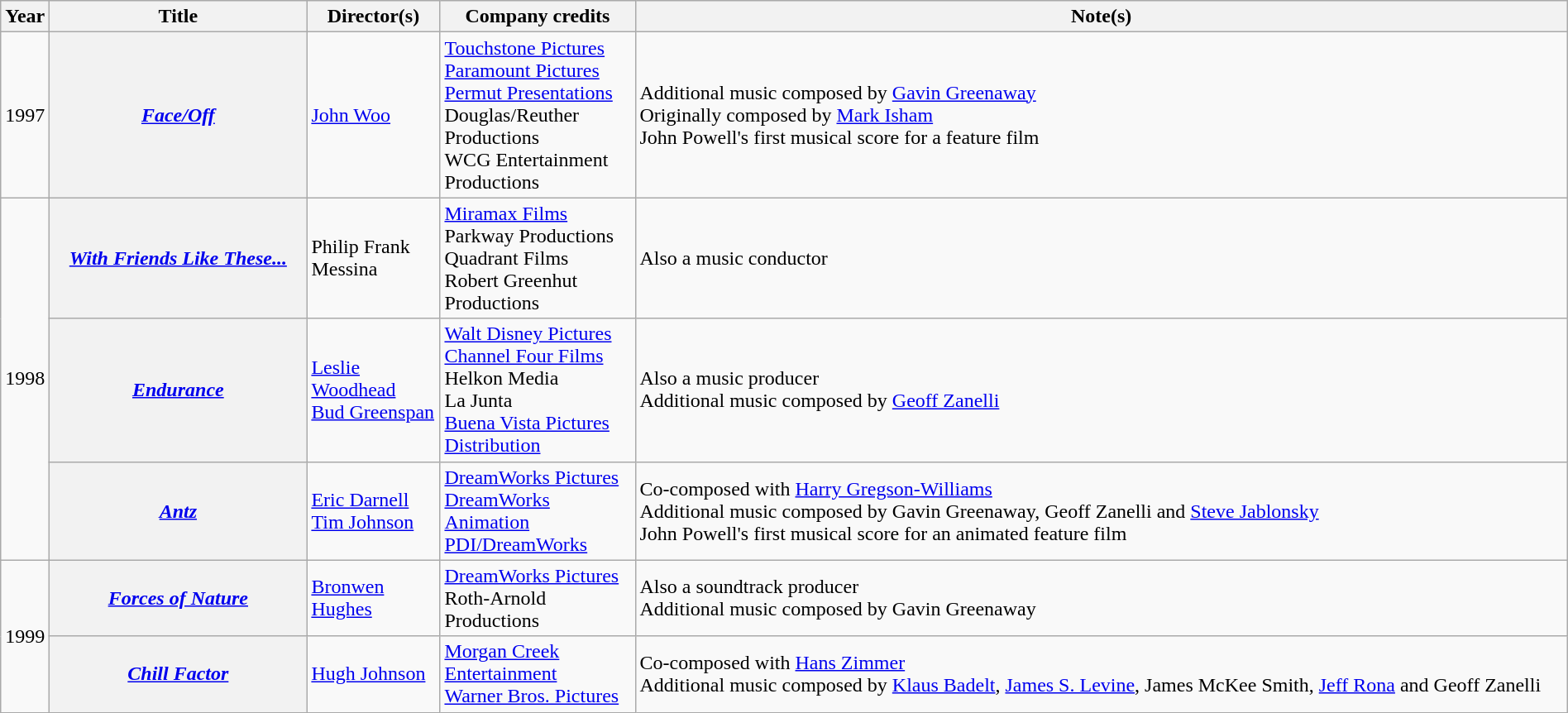<table class="wikitable sortable" width=100%>
<tr>
<th width=30px>Year</th>
<th width=200px>Title</th>
<th width=100px>Director(s)</th>
<th width=150px>Company credits</th>
<th>Note(s)</th>
</tr>
<tr>
<td>1997</td>
<th><em><a href='#'>Face/Off</a></em></th>
<td><a href='#'>John Woo</a></td>
<td><a href='#'>Touchstone Pictures</a><br><a href='#'>Paramount Pictures</a><br><a href='#'>Permut Presentations</a><br>Douglas/Reuther Productions<br>WCG Entertainment Productions</td>
<td>Additional music composed by <a href='#'>Gavin Greenaway</a><br>Originally composed by <a href='#'>Mark Isham</a><br>John Powell's first musical score for a feature film</td>
</tr>
<tr>
<td rowspan="3">1998</td>
<th><em><a href='#'>With Friends Like These...</a></em></th>
<td>Philip Frank Messina</td>
<td><a href='#'>Miramax Films</a><br>Parkway Productions<br>Quadrant Films<br>Robert Greenhut Productions</td>
<td>Also a music conductor</td>
</tr>
<tr>
<th><em><a href='#'>Endurance</a></em></th>
<td><a href='#'>Leslie Woodhead</a><br><a href='#'>Bud Greenspan</a></td>
<td><a href='#'>Walt Disney Pictures</a><br><a href='#'>Channel Four Films</a><br>Helkon Media<br>La Junta<br><a href='#'>Buena Vista Pictures Distribution</a></td>
<td>Also a music producer<br>Additional music composed by <a href='#'>Geoff Zanelli</a></td>
</tr>
<tr>
<th><em><a href='#'>Antz</a></em></th>
<td><a href='#'>Eric Darnell</a><br><a href='#'>Tim Johnson</a></td>
<td><a href='#'>DreamWorks Pictures</a><br><a href='#'>DreamWorks Animation</a><br><a href='#'>PDI/DreamWorks</a></td>
<td>Co-composed with <a href='#'>Harry Gregson-Williams</a><br>Additional music composed by Gavin Greenaway, Geoff Zanelli and <a href='#'>Steve Jablonsky</a><br>John Powell's first musical score for an animated feature film</td>
</tr>
<tr>
<td rowspan="2">1999</td>
<th><em><a href='#'>Forces of Nature</a></em></th>
<td><a href='#'>Bronwen Hughes</a></td>
<td><a href='#'>DreamWorks Pictures</a><br>Roth-Arnold Productions</td>
<td>Also a soundtrack producer<br>Additional music composed by Gavin Greenaway</td>
</tr>
<tr>
<th><em><a href='#'>Chill Factor</a></em></th>
<td><a href='#'>Hugh Johnson</a></td>
<td><a href='#'>Morgan Creek Entertainment</a><br><a href='#'>Warner Bros. Pictures</a></td>
<td>Co-composed with <a href='#'>Hans Zimmer</a><br>Additional music composed by <a href='#'>Klaus Badelt</a>, <a href='#'>James S. Levine</a>, James McKee Smith, <a href='#'>Jeff Rona</a> and Geoff Zanelli</td>
</tr>
</table>
